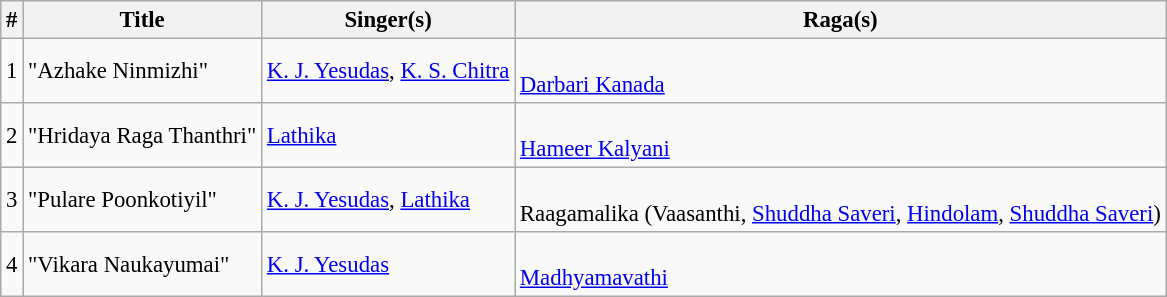<table class="wikitable" style="font-size:95%;">
<tr>
<th>#</th>
<th>Title</th>
<th>Singer(s)</th>
<th>Raga(s)</th>
</tr>
<tr>
<td>1</td>
<td>"Azhake Ninmizhi"</td>
<td><a href='#'>K. J. Yesudas</a>, <a href='#'>K. S. Chitra</a></td>
<td><br><a href='#'>Darbari Kanada</a></td>
</tr>
<tr>
<td>2</td>
<td>"Hridaya Raga Thanthri"</td>
<td><a href='#'>Lathika</a></td>
<td><br><a href='#'>Hameer Kalyani</a></td>
</tr>
<tr>
<td>3</td>
<td>"Pulare Poonkotiyil"</td>
<td><a href='#'>K. J. Yesudas</a>, <a href='#'>Lathika</a></td>
<td><br>Raagamalika (Vaasanthi, <a href='#'>Shuddha Saveri</a>, <a href='#'>Hindolam</a>, <a href='#'>Shuddha Saveri</a>)</td>
</tr>
<tr>
<td>4</td>
<td>"Vikara Naukayumai"</td>
<td><a href='#'>K. J. Yesudas</a></td>
<td><br><a href='#'>Madhyamavathi</a></td>
</tr>
</table>
